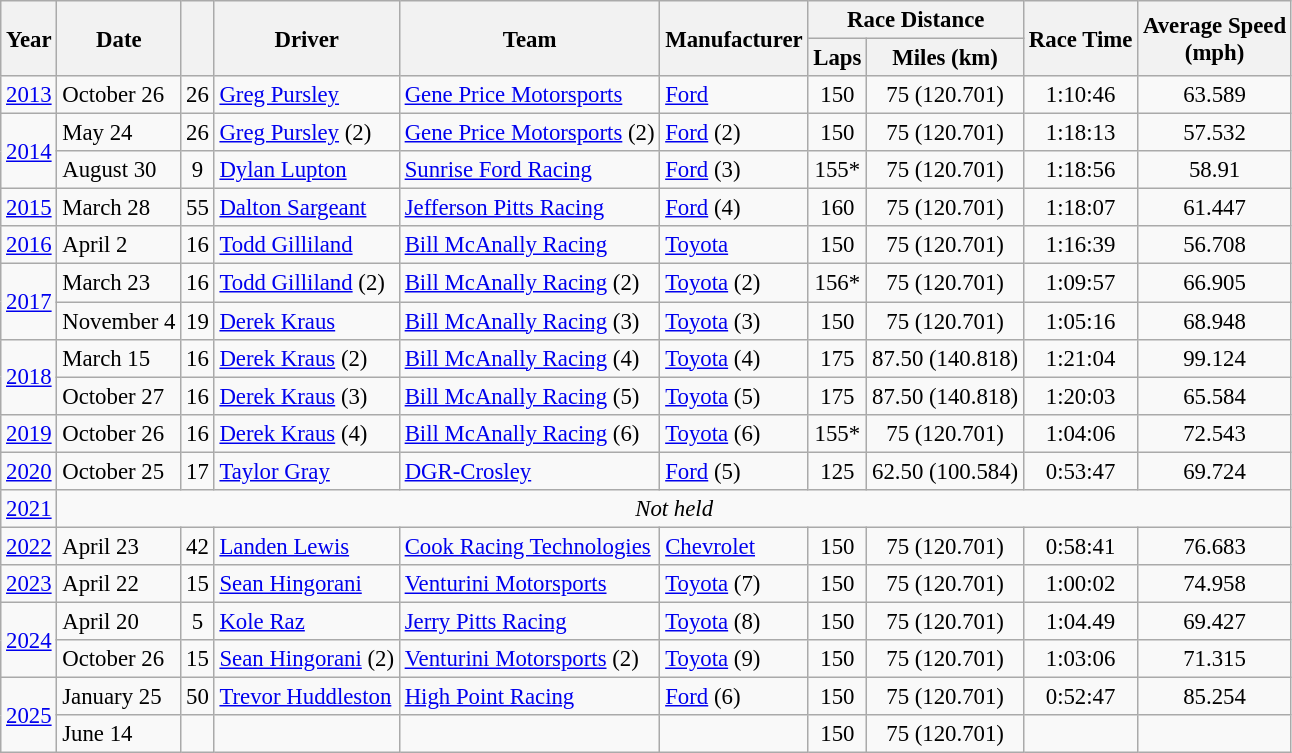<table class="wikitable" style="font-size: 95%;">
<tr>
<th rowspan=2>Year</th>
<th rowspan=2>Date</th>
<th rowspan=2></th>
<th rowspan=2>Driver</th>
<th rowspan=2>Team</th>
<th rowspan=2>Manufacturer</th>
<th colspan=2>Race Distance</th>
<th rowspan=2>Race Time</th>
<th rowspan=2>Average Speed<br>(mph)</th>
</tr>
<tr>
<th>Laps</th>
<th>Miles (km)</th>
</tr>
<tr>
<td><a href='#'>2013</a></td>
<td>October 26</td>
<td align="center">26</td>
<td><a href='#'>Greg Pursley</a></td>
<td><a href='#'>Gene Price Motorsports</a></td>
<td><a href='#'>Ford</a></td>
<td align="center">150</td>
<td align="center">75 (120.701)</td>
<td align="center">1:10:46</td>
<td align="center">63.589</td>
</tr>
<tr>
<td rowspan=2><a href='#'>2014</a></td>
<td>May 24</td>
<td align="center">26</td>
<td><a href='#'>Greg Pursley</a> (2)</td>
<td><a href='#'>Gene Price Motorsports</a> (2)</td>
<td><a href='#'>Ford</a> (2)</td>
<td align="center">150</td>
<td align="center">75 (120.701)</td>
<td align="center">1:18:13</td>
<td align="center">57.532</td>
</tr>
<tr>
<td>August 30</td>
<td align="center">9</td>
<td><a href='#'>Dylan Lupton</a></td>
<td><a href='#'>Sunrise Ford Racing</a></td>
<td><a href='#'>Ford</a> (3)</td>
<td align="center">155*</td>
<td align="center">75 (120.701)</td>
<td align="center">1:18:56</td>
<td align="center">58.91</td>
</tr>
<tr>
<td><a href='#'>2015</a></td>
<td>March 28</td>
<td align="center">55</td>
<td><a href='#'>Dalton Sargeant</a></td>
<td><a href='#'>Jefferson Pitts Racing</a></td>
<td><a href='#'>Ford</a> (4)</td>
<td align="center">160</td>
<td align="center">75 (120.701)</td>
<td align="center">1:18:07</td>
<td align="center">61.447</td>
</tr>
<tr>
<td><a href='#'>2016</a></td>
<td>April 2</td>
<td align="center">16</td>
<td><a href='#'>Todd Gilliland</a></td>
<td><a href='#'>Bill McAnally Racing</a></td>
<td><a href='#'>Toyota</a></td>
<td align="center">150</td>
<td align="center">75 (120.701)</td>
<td align="center">1:16:39</td>
<td align="center">56.708</td>
</tr>
<tr>
<td rowspan=2><a href='#'>2017</a></td>
<td>March 23</td>
<td align="center">16</td>
<td><a href='#'>Todd Gilliland</a> (2)</td>
<td><a href='#'>Bill McAnally Racing</a> (2)</td>
<td><a href='#'>Toyota</a> (2)</td>
<td align="center">156*</td>
<td align="center">75 (120.701)</td>
<td align="center">1:09:57</td>
<td align="center">66.905</td>
</tr>
<tr>
<td>November 4</td>
<td align="center">19</td>
<td><a href='#'>Derek Kraus</a></td>
<td><a href='#'>Bill McAnally Racing</a> (3)</td>
<td><a href='#'>Toyota</a> (3)</td>
<td align="center">150</td>
<td align="center">75 (120.701)</td>
<td align="center">1:05:16</td>
<td align="center">68.948</td>
</tr>
<tr>
<td rowspan=2><a href='#'>2018</a></td>
<td>March 15</td>
<td align="center">16</td>
<td><a href='#'>Derek Kraus</a> (2)</td>
<td><a href='#'>Bill McAnally Racing</a> (4)</td>
<td><a href='#'>Toyota</a> (4)</td>
<td align="center">175</td>
<td align="center">87.50 (140.818)</td>
<td align="center">1:21:04</td>
<td align="center">99.124</td>
</tr>
<tr>
<td>October 27</td>
<td align="center">16</td>
<td><a href='#'>Derek Kraus</a> (3)</td>
<td><a href='#'>Bill McAnally Racing</a> (5)</td>
<td><a href='#'>Toyota</a> (5)</td>
<td align="center">175</td>
<td align="center">87.50 (140.818)</td>
<td align="center">1:20:03</td>
<td align="center">65.584</td>
</tr>
<tr>
<td><a href='#'>2019</a></td>
<td>October 26</td>
<td align="center">16</td>
<td><a href='#'>Derek Kraus</a> (4)</td>
<td><a href='#'>Bill McAnally Racing</a> (6)</td>
<td><a href='#'>Toyota</a> (6)</td>
<td align="center">155*</td>
<td align="center">75 (120.701)</td>
<td align="center">1:04:06</td>
<td align="center">72.543</td>
</tr>
<tr>
<td><a href='#'>2020</a></td>
<td>October 25</td>
<td align="center">17</td>
<td><a href='#'>Taylor Gray</a></td>
<td><a href='#'>DGR-Crosley</a></td>
<td><a href='#'>Ford</a> (5)</td>
<td align="center">125</td>
<td align="center">62.50 (100.584)</td>
<td align="center">0:53:47</td>
<td align="center">69.724</td>
</tr>
<tr>
<td><a href='#'>2021</a></td>
<td colspan=10 align=center><em>Not held</em></td>
</tr>
<tr>
<td><a href='#'>2022</a></td>
<td>April 23</td>
<td align="center">42</td>
<td><a href='#'>Landen Lewis</a></td>
<td><a href='#'>Cook Racing Technologies</a></td>
<td><a href='#'>Chevrolet</a></td>
<td align="center">150</td>
<td align="center">75 (120.701)</td>
<td align="center">0:58:41</td>
<td align="center">76.683</td>
</tr>
<tr>
<td><a href='#'>2023</a></td>
<td>April 22</td>
<td align="center">15</td>
<td><a href='#'>Sean Hingorani</a></td>
<td><a href='#'>Venturini Motorsports</a></td>
<td><a href='#'>Toyota</a> (7)</td>
<td align="center">150</td>
<td align="center">75 (120.701)</td>
<td align="center">1:00:02</td>
<td align="center">74.958</td>
</tr>
<tr>
<td rowspan=2><a href='#'>2024</a></td>
<td>April 20</td>
<td align="center">5</td>
<td><a href='#'>Kole Raz</a></td>
<td><a href='#'>Jerry Pitts Racing</a></td>
<td><a href='#'>Toyota</a> (8)</td>
<td align="center">150</td>
<td align="center">75 (120.701)</td>
<td align="center">1:04.49</td>
<td align="center">69.427</td>
</tr>
<tr>
<td>October 26</td>
<td align="center">15</td>
<td><a href='#'>Sean Hingorani</a> (2)</td>
<td><a href='#'>Venturini Motorsports</a> (2)</td>
<td><a href='#'>Toyota</a> (9)</td>
<td align="center">150</td>
<td align="center">75 (120.701)</td>
<td align="center">1:03:06</td>
<td align="center">71.315</td>
</tr>
<tr>
<td rowspan=2><a href='#'>2025</a></td>
<td>January 25</td>
<td align="center">50</td>
<td><a href='#'>Trevor Huddleston</a></td>
<td><a href='#'>High Point Racing</a></td>
<td><a href='#'>Ford</a> (6)</td>
<td align="center">150</td>
<td align="center">75 (120.701)</td>
<td align="center">0:52:47</td>
<td align="center">85.254</td>
</tr>
<tr>
<td>June 14</td>
<td align="center"></td>
<td></td>
<td></td>
<td></td>
<td align="center">150</td>
<td align="center">75 (120.701)</td>
<td align="center"></td>
<td align="center"></td>
</tr>
</table>
